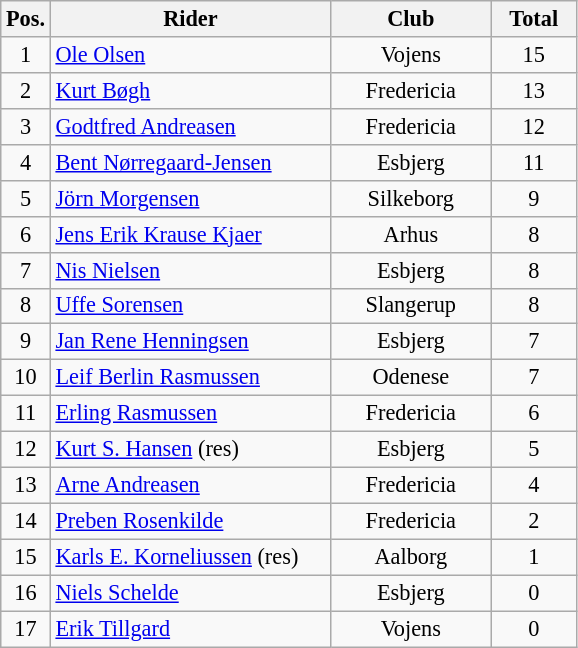<table class=wikitable style="font-size:93%;">
<tr>
<th width=25px>Pos.</th>
<th width=180px>Rider</th>
<th width=100px>Club</th>
<th width=50px>Total</th>
</tr>
<tr align=center>
<td>1</td>
<td align=left><a href='#'>Ole Olsen</a></td>
<td>Vojens</td>
<td>15</td>
</tr>
<tr align=center>
<td>2</td>
<td align=left><a href='#'>Kurt Bøgh</a></td>
<td>Fredericia</td>
<td>13</td>
</tr>
<tr align=center>
<td>3</td>
<td align=left><a href='#'>Godtfred Andreasen</a></td>
<td>Fredericia</td>
<td>12</td>
</tr>
<tr align=center>
<td>4</td>
<td align=left><a href='#'>Bent Nørregaard-Jensen</a></td>
<td>Esbjerg</td>
<td>11</td>
</tr>
<tr align=center>
<td>5</td>
<td align=left><a href='#'>Jörn Morgensen</a></td>
<td>Silkeborg</td>
<td>9</td>
</tr>
<tr align=center>
<td>6</td>
<td align=left><a href='#'>Jens Erik Krause Kjaer</a></td>
<td>Arhus</td>
<td>8</td>
</tr>
<tr align=center>
<td>7</td>
<td align=left><a href='#'>Nis Nielsen</a></td>
<td>Esbjerg</td>
<td>8</td>
</tr>
<tr align=center>
<td>8</td>
<td align=left><a href='#'>Uffe Sorensen</a></td>
<td>Slangerup</td>
<td>8</td>
</tr>
<tr align=center>
<td>9</td>
<td align=left><a href='#'>Jan Rene Henningsen</a></td>
<td>Esbjerg</td>
<td>7</td>
</tr>
<tr align=center>
<td>10</td>
<td align=left><a href='#'>Leif Berlin Rasmussen</a></td>
<td>Odenese</td>
<td>7</td>
</tr>
<tr align=center>
<td>11</td>
<td align=left><a href='#'>Erling Rasmussen</a></td>
<td>Fredericia</td>
<td>6</td>
</tr>
<tr align=center>
<td>12</td>
<td align=left><a href='#'>Kurt S. Hansen</a> (res)</td>
<td>Esbjerg</td>
<td>5</td>
</tr>
<tr align=center>
<td>13</td>
<td align=left><a href='#'>Arne Andreasen</a></td>
<td>Fredericia</td>
<td>4</td>
</tr>
<tr align=center>
<td>14</td>
<td align=left><a href='#'>Preben Rosenkilde</a></td>
<td>Fredericia</td>
<td>2</td>
</tr>
<tr align=center>
<td>15</td>
<td align=left><a href='#'>Karls E. Korneliussen</a> (res)</td>
<td>Aalborg</td>
<td>1</td>
</tr>
<tr align=center>
<td>16</td>
<td align=left><a href='#'>Niels Schelde</a></td>
<td>Esbjerg</td>
<td>0</td>
</tr>
<tr align=center>
<td>17</td>
<td align=left><a href='#'>Erik Tillgard</a></td>
<td>Vojens</td>
<td>0</td>
</tr>
</table>
